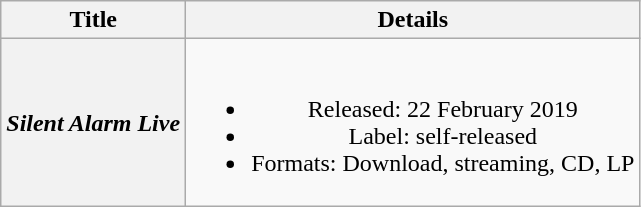<table class="wikitable plainrowheaders" style="text-align:center;">
<tr>
<th scope="col">Title</th>
<th scope="col">Details</th>
</tr>
<tr>
<th scope="row"><em>Silent Alarm Live</em></th>
<td><br><ul><li>Released: 22 February 2019</li><li>Label: self-released</li><li>Formats: Download, streaming, CD, LP</li></ul></td>
</tr>
</table>
